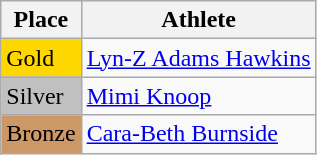<table class="wikitable">
<tr>
<th>Place</th>
<th>Athlete</th>
</tr>
<tr>
<td style="background:gold;">Gold</td>
<td><a href='#'>Lyn-Z Adams Hawkins</a></td>
</tr>
<tr>
<td style="background:silver;">Silver</td>
<td><a href='#'>Mimi Knoop</a></td>
</tr>
<tr>
<td style="background:#CC9966;">Bronze</td>
<td><a href='#'>Cara-Beth Burnside</a></td>
</tr>
</table>
